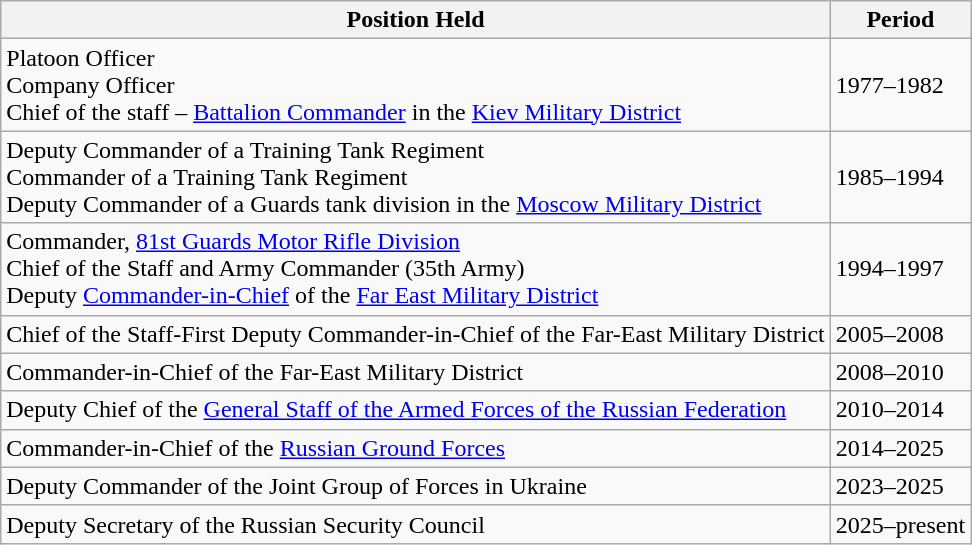<table class="wikitable">
<tr>
<th>Position Held</th>
<th>Period</th>
</tr>
<tr>
<td>Platoon Officer<br>Company Officer<br>Chief of the staff – <a href='#'>Battalion Commander</a> in the <a href='#'>Kiev Military District</a></td>
<td>1977–1982</td>
</tr>
<tr>
<td>Deputy Commander of a Training Tank Regiment<br>Commander of a Training Tank Regiment<br>Deputy Commander of a Guards tank division in the <a href='#'>Moscow Military District</a></td>
<td>1985–1994</td>
</tr>
<tr>
<td>Commander, <a href='#'>81st Guards Motor Rifle Division</a> <br>Chief of the Staff and Army Commander (35th Army)<br>Deputy <a href='#'>Commander-in-Chief</a> of the <a href='#'>Far East Military District</a></td>
<td>1994–1997</td>
</tr>
<tr>
<td>Chief of the Staff-First Deputy Commander-in-Chief of the Far-East Military District</td>
<td>2005–2008</td>
</tr>
<tr>
<td>Commander-in-Chief of the Far-East Military District</td>
<td>2008–2010</td>
</tr>
<tr>
<td>Deputy Chief of the <a href='#'>General Staff of the Armed Forces of the Russian Federation</a></td>
<td>2010–2014</td>
</tr>
<tr>
<td>Commander-in-Chief of the <a href='#'>Russian Ground Forces</a></td>
<td>2014–2025</td>
</tr>
<tr>
<td>Deputy Commander of the Joint Group of Forces in Ukraine</td>
<td>2023–2025</td>
</tr>
<tr>
<td>Deputy Secretary of the Russian Security Council</td>
<td>2025–present</td>
</tr>
</table>
